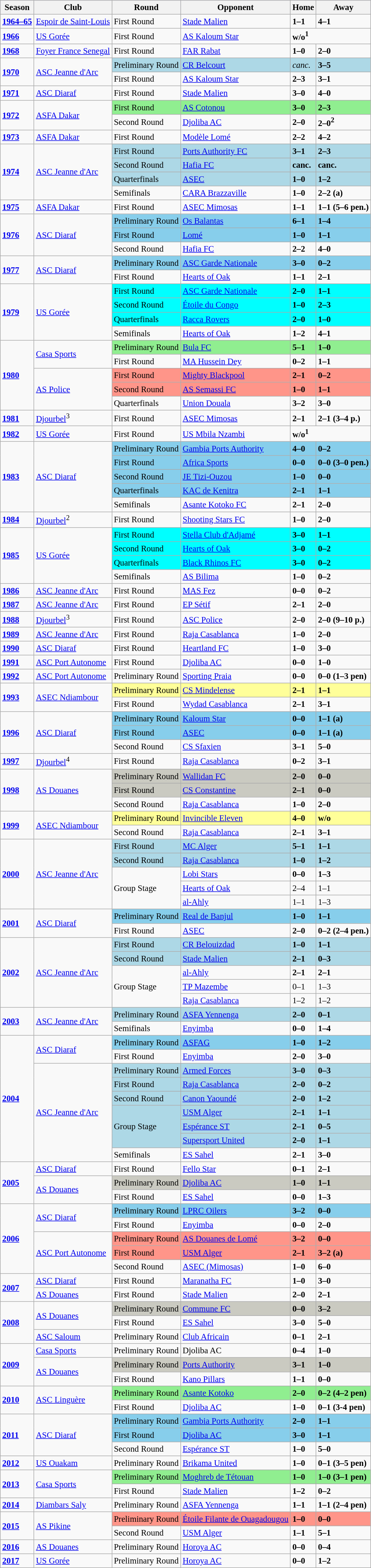<table class="wikitable" style="text-align: left; font-size:95%">
<tr bgcolor="#ccccff">
<th>Season</th>
<th>Club</th>
<th>Round</th>
<th>Opponent</th>
<th>Home</th>
<th>Away</th>
</tr>
<tr>
<td><strong><a href='#'>1964–65</a></strong></td>
<td><a href='#'>Espoir de Saint-Louis</a></td>
<td>First Round</td>
<td> <a href='#'>Stade Malien</a></td>
<td><strong>1–1</strong></td>
<td><strong>4–1</strong></td>
</tr>
<tr>
<td><strong><a href='#'>1966</a></strong></td>
<td><a href='#'>US Gorée</a></td>
<td>First Round</td>
<td> <a href='#'>AS Kaloum Star</a></td>
<td colspan=2><strong>w/o<sup>1</sup></strong></td>
</tr>
<tr>
<td><strong><a href='#'>1968</a></strong></td>
<td><a href='#'>Foyer France Senegal</a></td>
<td>First Round</td>
<td> <a href='#'>FAR Rabat</a></td>
<td><strong>1–0</strong></td>
<td><strong>2–0</strong></td>
</tr>
<tr>
<td rowspan=2><strong><a href='#'>1970</a></strong></td>
<td rowspan=2><a href='#'>ASC Jeanne d'Arc</a></td>
<td style="background-color:lightblue">Preliminary Round</td>
<td style="background-color:lightblue"> <a href='#'>CR Belcourt</a></td>
<td style="background-color:lightblue"><em>canc.</em></td>
<td style="background-color:lightblue"><strong>3–5</strong></td>
</tr>
<tr>
<td>First Round</td>
<td> <a href='#'>AS Kaloum Star</a></td>
<td><strong>2–3</strong></td>
<td><strong>3–1</strong></td>
</tr>
<tr>
<td><strong><a href='#'>1971</a></strong></td>
<td><a href='#'>ASC Diaraf</a></td>
<td>First Round</td>
<td> <a href='#'>Stade Malien</a></td>
<td><strong>3–0</strong></td>
<td><strong>4–0</strong></td>
</tr>
<tr>
<td rowspan=2><strong><a href='#'>1972</a></strong></td>
<td rowspan=2><a href='#'>ASFA Dakar</a></td>
<td style="background-color:lightgreen">First Round</td>
<td style="background-color:lightgreen"> <a href='#'>AS Cotonou</a></td>
<td style="background-color:lightgreen"><strong>3–0</strong></td>
<td style="background-color:lightgreen"><strong>2–3</strong></td>
</tr>
<tr>
<td>Second Round</td>
<td> <a href='#'>Djoliba AC</a></td>
<td><strong>2–0</strong></td>
<td><strong>2–0<sup>2</sup></strong></td>
</tr>
<tr>
<td><strong><a href='#'>1973</a></strong></td>
<td><a href='#'>ASFA Dakar</a></td>
<td>First Round</td>
<td> <a href='#'>Modèle Lomé</a></td>
<td><strong>2–2</strong></td>
<td><strong>4–2</strong></td>
</tr>
<tr>
<td rowspan=4><strong><a href='#'>1974</a></strong></td>
<td rowspan=4><a href='#'>ASC Jeanne d'Arc</a></td>
<td style="background-color:lightblue">First Round</td>
<td style="background-color:lightblue"> <a href='#'>Ports Authority FC</a></td>
<td style="background-color:lightblue"><strong>3–1</strong></td>
<td style="background-color:lightblue"><strong>2–3</strong></td>
</tr>
<tr>
<td style="background-color:lightblue">Second Round</td>
<td style="background-color:lightblue"> <a href='#'>Hafia FC</a></td>
<td style="background-color:lightblue"><strong>canc.</strong></td>
<td style="background-color:lightblue"><strong>canc.</strong></td>
</tr>
<tr>
<td style="background-color:lightblue">Quarterfinals</td>
<td style="background-color:lightblue"> <a href='#'>ASEC</a></td>
<td style="background-color:lightblue"><strong>1–0</strong></td>
<td style="background-color:lightblue"><strong>1–2</strong></td>
</tr>
<tr>
<td>Semifinals</td>
<td><a href='#'>CARA Brazzaville</a></td>
<td><strong>1–0</strong></td>
<td><strong>2–2 (a)</strong></td>
</tr>
<tr>
<td><strong><a href='#'>1975</a></strong></td>
<td><a href='#'>ASFA Dakar</a></td>
<td>First Round</td>
<td> <a href='#'>ASEC Mimosas</a></td>
<td><strong>1–1</strong></td>
<td><strong>1–1 (5–6 pen.)</strong></td>
</tr>
<tr>
<td rowspan=3><strong><a href='#'>1976</a></strong></td>
<td rowspan=3><a href='#'>ASC Diaraf</a></td>
<td style="background-color:skyblue">Preliminary Round</td>
<td style="background-color:skyblue"> <a href='#'>Os Balantas</a></td>
<td style="background-color:skyblue"><strong>6–1</strong></td>
<td style="background-color:skyblue"><strong>1–4</strong></td>
</tr>
<tr>
<td style="background-color:skyblue">First Round</td>
<td style="background-color:skyblue"> <a href='#'>Lomé</a></td>
<td style="background-color:skyblue"><strong>1–0</strong></td>
<td style="background-color:skyblue"><strong>1–1</strong></td>
</tr>
<tr>
<td>Second Round</td>
<td> <a href='#'>Hafia FC</a></td>
<td><strong>2–2</strong></td>
<td><strong>4–0</strong></td>
</tr>
<tr>
<td rowspan=2><strong><a href='#'>1977</a></strong></td>
<td rowspan=2><a href='#'>ASC Diaraf</a></td>
<td style="background-color:skyblue">Preliminary Round</td>
<td style="background-color:skyblue"> <a href='#'>ASC Garde Nationale</a></td>
<td style="background-color:skyblue"><strong>3–0</strong></td>
<td style="background-color:skyblue"><strong>0–2</strong></td>
</tr>
<tr>
<td>First Round</td>
<td> <a href='#'>Hearts of Oak</a></td>
<td><strong>1–1</strong></td>
<td><strong>2–1</strong></td>
</tr>
<tr>
<td rowspan=4><strong><a href='#'>1979</a></strong></td>
<td rowspan=4><a href='#'>US Gorée</a></td>
<td style="background-color:aqua">First Round</td>
<td style="background-color:aqua"> <a href='#'>ASC Garde Nationale</a></td>
<td style="background-color:aqua"><strong>2–0</strong></td>
<td style="background-color:aqua"><strong>1–1</strong></td>
</tr>
<tr>
<td style="background-color:aqua">Second Round</td>
<td style="background-color:aqua"><a href='#'>Étoile du Congo</a></td>
<td style="background-color:aqua"><strong>1–0</strong></td>
<td style="background-color:aqua"><strong>2–3</strong></td>
</tr>
<tr>
<td style="background-color:aqua">Quarterfinals</td>
<td style="background-color:aqua"> <a href='#'>Racca Rovers</a></td>
<td style="background-color:aqua"><strong>2–0</strong></td>
<td style="background-color:aqua"><strong>1–0</strong></td>
</tr>
<tr>
<td>Semifinals</td>
<td> <a href='#'>Hearts of Oak</a></td>
<td><strong>1–2</strong></td>
<td><strong>4–1</strong></td>
</tr>
<tr>
<td rowspan=5><strong><a href='#'>1980</a></strong></td>
<td rowspan=2><a href='#'>Casa Sports</a></td>
<td style="background-color:lightgreen">Preliminary Round</td>
<td style="background-color:lightgreen"> <a href='#'>Bula FC</a></td>
<td style="background-color:lightgreen"><strong>5–1</strong></td>
<td style="background-color:lightgreen"><strong>1–0</strong></td>
</tr>
<tr>
<td>First Round</td>
<td> <a href='#'>MA Hussein Dey</a></td>
<td><strong>0–2</strong></td>
<td><strong>1–1</strong></td>
</tr>
<tr>
<td rowspan=3><a href='#'>AS Police</a></td>
<td style="background-color:#FF9589">First Round</td>
<td style="background-color:#FF9589"> <a href='#'>Mighty Blackpool</a></td>
<td style="background-color:#FF9589"><strong>2–1</strong></td>
<td style="background-color:#FF9589"><strong>0–2</strong></td>
</tr>
<tr>
<td style="background-color:#FF9589">Second Round</td>
<td style="background-color:#FF9589"> <a href='#'>AS Semassi FC</a></td>
<td style="background-color:#FF9589"><strong>1–0</strong></td>
<td style="background-color:#FF9589"><strong>1–1</strong></td>
</tr>
<tr>
<td>Quarterfinals</td>
<td> <a href='#'>Union Douala</a></td>
<td><strong>3–2</strong></td>
<td><strong>3–0</strong></td>
</tr>
<tr>
<td><strong><a href='#'>1981</a></strong></td>
<td><a href='#'>Djourbel</a><sup>3</sup></td>
<td>First Round</td>
<td> <a href='#'>ASEC Mimosas</a></td>
<td><strong>2–1</strong></td>
<td><strong>2–1 (3–4 p.)</strong></td>
</tr>
<tr>
<td><strong><a href='#'>1982</a></strong></td>
<td><a href='#'>US Gorée</a></td>
<td>First Round</td>
<td> <a href='#'>US Mbila Nzambi</a></td>
<td colspan=2><strong>w/o<sup>1</sup></strong></td>
</tr>
<tr>
<td rowspan=5><strong><a href='#'>1983</a></strong></td>
<td rowspan=5><a href='#'>ASC Diaraf</a></td>
<td style="background-color:skyblue">Preliminary Round</td>
<td style="background-color:skyblue"> <a href='#'>Gambia Ports Authority</a></td>
<td style="background-color:skyblue"><strong>4–0</strong></td>
<td style="background-color:skyblue"><strong>0–2</strong></td>
</tr>
<tr>
<td style="background-color:skyblue">First Round</td>
<td style="background-color:skyblue"> <a href='#'>Africa Sports</a></td>
<td style="background-color:skyblue"><strong>0–0</strong></td>
<td style="background-color:skyblue"><strong>0–0 (3–0 pen.)</strong></td>
</tr>
<tr>
<td style="background-color:skyblue">Second Round</td>
<td style="background-color:skyblue"> <a href='#'>JE Tizi-Ouzou</a></td>
<td style="background-color:skyblue"><strong>1–0</strong></td>
<td style="background-color:skyblue"><strong>0–0</strong></td>
</tr>
<tr>
<td style="background-color:skyblue">Quarterfinals</td>
<td style="background-color:skyblue"> <a href='#'>KAC de Kenitra</a></td>
<td style="background-color:skyblue"><strong>2–1</strong></td>
<td style="background-color:skyblue"><strong>1–1</strong></td>
</tr>
<tr>
<td>Semifinals</td>
<td> <a href='#'>Asante Kotoko FC</a></td>
<td><strong>2–1</strong></td>
<td><strong>2–0</strong></td>
</tr>
<tr>
<td><strong><a href='#'>1984</a></strong></td>
<td><a href='#'>Djourbel</a><sup>2</sup></td>
<td>First Round</td>
<td> <a href='#'>Shooting Stars FC</a></td>
<td><strong>1–0</strong></td>
<td><strong>2–0</strong></td>
</tr>
<tr>
<td rowspan=4><strong><a href='#'>1985</a></strong></td>
<td rowspan=4><a href='#'>US Gorée</a></td>
<td style="background-color:aqua">First Round</td>
<td style="background-color:aqua"> <a href='#'>Stella Club d'Adjamé</a></td>
<td style="background-color:aqua"><strong>3–0</strong></td>
<td style="background-color:aqua"><strong>1–1</strong></td>
</tr>
<tr>
<td style="background-color:aqua">Second Round</td>
<td style="background-color:aqua"> <a href='#'>Hearts of Oak</a></td>
<td style="background-color:aqua"><strong>3–0</strong></td>
<td style="background-color:aqua"><strong>0–2</strong></td>
</tr>
<tr>
<td style="background-color:aqua">Quarterfinals</td>
<td style="background-color:aqua"> <a href='#'>Black Rhinos FC</a></td>
<td style="background-color:aqua"><strong>3–0</strong></td>
<td style="background-color:aqua"><strong>0–2</strong></td>
</tr>
<tr>
<td>Semifinals</td>
<td><a href='#'>AS Bilima</a></td>
<td><strong>1–0</strong></td>
<td><strong>0–2</strong></td>
</tr>
<tr>
<td><strong><a href='#'>1986</a></strong></td>
<td><a href='#'>ASC Jeanne d'Arc</a></td>
<td>First Round</td>
<td> <a href='#'>MAS Fez</a></td>
<td><strong>0–0</strong></td>
<td><strong>0–2</strong></td>
</tr>
<tr>
<td><strong><a href='#'>1987</a></strong></td>
<td><a href='#'>ASC Jeanne d'Arc</a></td>
<td>First Round</td>
<td> <a href='#'>EP Sétif</a></td>
<td><strong>2–1</strong></td>
<td><strong>2–0</strong></td>
</tr>
<tr>
<td><strong><a href='#'>1988</a></strong></td>
<td><a href='#'>Djourbel</a><sup>3</sup></td>
<td>First Round</td>
<td><a href='#'>ASC Police</a></td>
<td><strong>2–0</strong></td>
<td><strong>2–0 (9–10 p.)</strong></td>
</tr>
<tr>
<td><strong><a href='#'>1989</a></strong></td>
<td><a href='#'>ASC Jeanne d'Arc</a></td>
<td>First Round</td>
<td> <a href='#'>Raja Casablanca</a></td>
<td><strong>1–0</strong></td>
<td><strong>2–0</strong></td>
</tr>
<tr>
<td><strong><a href='#'>1990</a></strong></td>
<td><a href='#'>ASC Diaraf</a></td>
<td>First Round</td>
<td> <a href='#'>Heartland FC</a></td>
<td><strong>1–0</strong></td>
<td><strong>3–0</strong></td>
</tr>
<tr>
<td><strong><a href='#'>1991</a></strong></td>
<td><a href='#'>ASC Port Autonome</a></td>
<td>First Round</td>
<td> <a href='#'>Djoliba AC</a></td>
<td><strong>0–0</strong></td>
<td><strong>1–0</strong></td>
</tr>
<tr>
<td><strong><a href='#'>1992</a></strong></td>
<td><a href='#'>ASC Port Autonome</a></td>
<td>Preliminary Round</td>
<td><a href='#'>Sporting Praia</a></td>
<td><strong>0–0</strong></td>
<td><strong>0–0 (1–3 pen)</strong></td>
</tr>
<tr>
<td rowspan=2><strong><a href='#'>1993</a></strong></td>
<td rowspan=2><a href='#'>ASEC Ndiambour</a></td>
<td style="background-color:#FFFF99">Preliminary Round</td>
<td style="background-color:#FFFF99"> <a href='#'>CS Mindelense</a></td>
<td style="background-color:#FFFF99"><strong>2–1</strong></td>
<td style="background-color:#FFFF99"><strong>1–1</strong></td>
</tr>
<tr>
<td>First  Round</td>
<td> <a href='#'>Wydad Casablanca</a></td>
<td><strong>2–1</strong></td>
<td><strong>3–1</strong></td>
</tr>
<tr>
<td rowspan=3><strong><a href='#'>1996</a></strong></td>
<td rowspan=3><a href='#'>ASC Diaraf</a></td>
<td style="background-color:skyblue">Preliminary Round</td>
<td style="background-color:skyblue"> <a href='#'>Kaloum Star</a></td>
<td style="background-color:skyblue"><strong>0–0</strong></td>
<td style="background-color:skyblue"><strong>1–1 (a)</strong></td>
</tr>
<tr>
<td style="background-color:skyblue">First Round</td>
<td style="background-color:skyblue"> <a href='#'>ASEC</a></td>
<td style="background-color:skyblue"><strong>0–0</strong></td>
<td style="background-color:skyblue"><strong>1–1 (a)</strong></td>
</tr>
<tr>
<td>Second Round</td>
<td> <a href='#'>CS Sfaxien</a></td>
<td><strong>3–1</strong></td>
<td><strong>5–0</strong></td>
</tr>
<tr>
<td><strong><a href='#'>1997</a></strong></td>
<td><a href='#'>Djourbel</a><sup>4</sup></td>
<td>First Round</td>
<td> <a href='#'>Raja Casablanca</a></td>
<td><strong>0–2</strong></td>
<td><strong>3–1</strong></td>
</tr>
<tr>
<td rowspan=3><strong><a href='#'>1998</a></strong></td>
<td rowspan=3><a href='#'>AS Douanes</a></td>
<td style="background-color:#CACAC1">Preliminary Round</td>
<td style="background-color:#CACAC1"> <a href='#'>Wallidan FC</a></td>
<td style="background-color:#CACAC1"><strong>2–0</strong></td>
<td style="background-color:#CACAC1"><strong>0–0</strong></td>
</tr>
<tr>
<td style="background-color:#CACAC1">First Round</td>
<td style="background-color:#CACAC1"> <a href='#'>CS Constantine</a></td>
<td style="background-color:#CACAC1"><strong>2–1</strong></td>
<td style="background-color:#CACAC1"><strong>0–0</strong></td>
</tr>
<tr>
<td>Second Round</td>
<td> <a href='#'>Raja Casablanca</a></td>
<td><strong>1–0</strong></td>
<td><strong>2–0</strong></td>
</tr>
<tr>
<td rowspan=2><strong><a href='#'>1999</a></strong></td>
<td rowspan=2><a href='#'>ASEC Ndiambour</a></td>
<td style="background-color:#FFFF99">Preliminary Round</td>
<td style="background-color:#FFFF99"> <a href='#'>Invincible Eleven</a></td>
<td style="background-color:#FFFF99"><strong>4–0</strong></td>
<td style="background-color:#FFFF99"><strong>w/o</strong></td>
</tr>
<tr>
<td>Second Round</td>
<td> <a href='#'>Raja Casablanca</a></td>
<td><strong>2–1</strong></td>
<td><strong>3–1</strong></td>
</tr>
<tr>
<td rowspan=5><strong><a href='#'>2000</a></strong></td>
<td rowspan=5><a href='#'>ASC Jeanne d'Arc</a></td>
<td style="background-color:lightblue">First Round</td>
<td style="background-color:lightblue"> <a href='#'>MC Alger</a></td>
<td style="background-color:lightblue"><strong>5–1</strong></td>
<td style="background-color:lightblue"><strong>1–1</strong></td>
</tr>
<tr>
<td style="background-color:lightblue">Second Round</td>
<td style="background-color:lightblue"> <a href='#'>Raja Casablanca</a></td>
<td style="background-color:lightblue"><strong>1–0</strong></td>
<td style="background-color:lightblue"><strong>1–2</strong></td>
</tr>
<tr>
<td rowspan=3>Group Stage</td>
<td> <a href='#'>Lobi Stars</a></td>
<td><strong>0–0</strong></td>
<td><strong>1–3</strong></td>
</tr>
<tr>
<td> <a href='#'>Hearts of Oak</a></td>
<td>2–4</td>
<td>1–1</td>
</tr>
<tr>
<td> <a href='#'>al-Ahly</a></td>
<td>1–1</td>
<td>1–3</td>
</tr>
<tr>
<td rowspan=2><strong><a href='#'>2001</a></strong></td>
<td rowspan=2><a href='#'>ASC Diaraf</a></td>
<td style="background-color:skyblue">Preliminary Round</td>
<td style="background-color:skyblue"> <a href='#'>Real de Banjul</a></td>
<td style="background-color:skyblue"><strong>1–0</strong></td>
<td style="background-color:skyblue"><strong>1–1</strong></td>
</tr>
<tr>
<td>First Round</td>
<td> <a href='#'>ASEC</a></td>
<td><strong>2–0</strong></td>
<td><strong>0–2 (2–4 pen.)</strong></td>
</tr>
<tr>
<td rowspan=5><strong><a href='#'>2002</a></strong></td>
<td rowspan=5><a href='#'>ASC Jeanne d'Arc</a></td>
<td style="background-color:lightblue">First Round</td>
<td style="background-color:lightblue"> <a href='#'>CR Belouizdad</a></td>
<td style="background-color:lightblue"><strong>1–0</strong></td>
<td style="background-color:lightblue"><strong>1–1</strong></td>
</tr>
<tr>
<td style="background-color:lightblue">Second Round</td>
<td style="background-color:lightblue"> <a href='#'>Stade Malien</a></td>
<td style="background-color:lightblue"><strong>2–1</strong></td>
<td style="background-color:lightblue"><strong>0–3</strong></td>
</tr>
<tr>
<td rowspan=3>Group Stage</td>
<td> <a href='#'>al-Ahly</a></td>
<td><strong>2–1</strong></td>
<td><strong>2–1</strong></td>
</tr>
<tr>
<td> <a href='#'>TP Mazembe</a></td>
<td>0–1</td>
<td>1–3</td>
</tr>
<tr>
<td> <a href='#'>Raja Casablanca</a></td>
<td>1–2</td>
<td>1–2</td>
</tr>
<tr>
<td rowspan=2><strong><a href='#'>2003</a></strong></td>
<td rowspan=2><a href='#'>ASC Jeanne d'Arc</a></td>
<td style="background-color:lightblue">Preliminary Round</td>
<td style="background-color:lightblue"> <a href='#'>ASFA Yennenga</a></td>
<td style="background-color:lightblue"><strong>2–0</strong></td>
<td style="background-color:lightblue"><strong>0–1</strong></td>
</tr>
<tr>
<td>Semifinals</td>
<td> <a href='#'>Enyimba</a></td>
<td><strong>0–0</strong></td>
<td><strong>1–4</strong></td>
</tr>
<tr>
<td rowspan=9><strong><a href='#'>2004</a></strong></td>
<td rowspan=2><a href='#'>ASC Diaraf</a></td>
<td style="background-color:skyblue">Preliminary Round</td>
<td style="background-color:skyblue"> <a href='#'>ASFAG</a></td>
<td style="background-color:skyblue"><strong>1–0</strong></td>
<td style="background-color:skyblue"><strong>1–2</strong></td>
</tr>
<tr>
<td>First Round</td>
<td> <a href='#'>Enyimba</a></td>
<td><strong>2–0</strong></td>
<td><strong>3–0</strong></td>
</tr>
<tr>
<td rowspan=7><a href='#'>ASC Jeanne d'Arc</a></td>
<td style="background-color:lightblue">Preliminary Round</td>
<td style="background-color:lightblue"> <a href='#'>Armed Forces</a></td>
<td style="background-color:lightblue"><strong>3–0</strong></td>
<td style="background-color:lightblue"><strong>0–3</strong></td>
</tr>
<tr>
<td style="background-color:lightblue">First Round</td>
<td style="background-color:lightblue"> <a href='#'>Raja Casablanca</a></td>
<td style="background-color:lightblue"><strong>2–0</strong></td>
<td style="background-color:lightblue"><strong>0–2</strong></td>
</tr>
<tr>
<td style="background-color:lightblue">Second Round</td>
<td style="background-color:lightblue"> <a href='#'>Canon Yaoundé</a></td>
<td style="background-color:lightblue"><strong>2–0</strong></td>
<td style="background-color:lightblue"><strong>1–2</strong></td>
</tr>
<tr>
<td rowspan=3 style="background-color:lightblue">Group Stage</td>
<td style="background-color:lightblue"> <a href='#'>USM Alger</a></td>
<td style="background-color:lightblue"><strong>2–1</strong></td>
<td style="background-color:lightblue"><strong>1–1</strong></td>
</tr>
<tr>
<td style="background-color:lightblue"> <a href='#'>Espérance ST</a></td>
<td style="background-color:lightblue"><strong>2–1</strong></td>
<td style="background-color:lightblue"><strong>0–5</strong></td>
</tr>
<tr>
<td style="background-color:lightblue"> <a href='#'>Supersport United</a></td>
<td style="background-color:lightblue"><strong>2–0</strong></td>
<td style="background-color:lightblue"><strong>1–1</strong></td>
</tr>
<tr>
<td>Semifinals</td>
<td> <a href='#'>ES Sahel</a></td>
<td><strong>2–1</strong></td>
<td><strong>3–0</strong></td>
</tr>
<tr>
<td rowspan=3><strong><a href='#'>2005</a></strong></td>
<td><a href='#'>ASC Diaraf</a></td>
<td>First Round</td>
<td> <a href='#'>Fello Star</a></td>
<td><strong>0–1</strong></td>
<td><strong>2–1</strong></td>
</tr>
<tr>
<td rowspan=2><a href='#'>AS Douanes</a></td>
<td style="background-color:#CACAC1">Preliminary Round</td>
<td style="background-color:#CACAC1"> <a href='#'>Djoliba AC</a></td>
<td style="background-color:#CACAC1"><strong>1–0</strong></td>
<td style="background-color:#CACAC1"><strong>1–1</strong></td>
</tr>
<tr>
<td>First Round</td>
<td> <a href='#'>ES Sahel</a></td>
<td><strong>0–0</strong></td>
<td><strong>1–3</strong></td>
</tr>
<tr>
<td rowspan=5><strong><a href='#'>2006</a></strong></td>
<td rowspan=2><a href='#'>ASC Diaraf</a></td>
<td style="background-color:skyblue">Preliminary Round</td>
<td style="background-color:skyblue"> <a href='#'>LPRC Oilers</a></td>
<td style="background-color:skyblue"><strong>3–2</strong></td>
<td style="background-color:skyblue"><strong>0–0</strong></td>
</tr>
<tr>
<td>First Round</td>
<td> <a href='#'>Enyimba</a></td>
<td><strong>0–0</strong></td>
<td><strong>2–0</strong></td>
</tr>
<tr>
<td rowspan=3><a href='#'>ASC Port Autonome</a></td>
<td style="background-color:#FF9589">Preliminary Round</td>
<td style="background-color:#FF9589"> <a href='#'>AS Douanes de Lomé</a></td>
<td style="background-color:#FF9589"><strong>3–2</strong></td>
<td style="background-color:#FF9589"><strong>0–0</strong></td>
</tr>
<tr>
<td style="background-color:#FF9589">First  Round</td>
<td style="background-color:#FF9589"> <a href='#'>USM Alger</a></td>
<td style="background-color:#FF9589"><strong>2–1</strong></td>
<td style="background-color:#FF9589"><strong>3–2 (a)</strong></td>
</tr>
<tr>
<td>Second Round</td>
<td> <a href='#'>ASEC (Mimosas)</a></td>
<td><strong>1–0</strong></td>
<td><strong>6–0</strong></td>
</tr>
<tr>
<td rowspan=2><strong><a href='#'>2007</a></strong></td>
<td><a href='#'>ASC Diaraf</a></td>
<td>First Round</td>
<td> <a href='#'>Maranatha FC</a></td>
<td><strong>1–0</strong></td>
<td><strong>3–0</strong></td>
</tr>
<tr>
<td><a href='#'>AS Douanes</a></td>
<td>First Round</td>
<td> <a href='#'>Stade Malien</a></td>
<td><strong>2–0</strong></td>
<td><strong>2–1</strong></td>
</tr>
<tr>
<td rowspan=3><strong><a href='#'>2008</a></strong></td>
<td rowspan=2><a href='#'>AS Douanes</a></td>
<td style="background-color:#CACAC1">Preliminary Round</td>
<td style="background-color:#CACAC1"> <a href='#'>Commune FC</a></td>
<td style="background-color:#CACAC1"><strong>0–0</strong></td>
<td style="background-color:#CACAC1"><strong>3–2</strong></td>
</tr>
<tr>
<td>First Round</td>
<td> <a href='#'>ES Sahel</a></td>
<td><strong>3–0</strong></td>
<td><strong>5–0</strong></td>
</tr>
<tr>
<td><a href='#'>ASC Saloum</a></td>
<td>Preliminary Round</td>
<td> <a href='#'>Club Africain</a></td>
<td><strong>0–1</strong></td>
<td><strong>2–1</strong></td>
</tr>
<tr>
<td rowspan=3><strong><a href='#'>2009</a></strong></td>
<td><a href='#'>Casa Sports</a></td>
<td>Preliminary Round</td>
<td> Djoliba AC</td>
<td><strong>0–4</strong></td>
<td><strong>1–0</strong></td>
</tr>
<tr>
<td rowspan=2><a href='#'>AS Douanes</a></td>
<td style="background-color:#CACAC1">Preliminary Round</td>
<td style="background-color:#CACAC1"> <a href='#'>Ports Authority</a></td>
<td style="background-color:#CACAC1"><strong>3–1</strong></td>
<td style="background-color:#CACAC1"><strong>1–0</strong></td>
</tr>
<tr>
<td>First Round</td>
<td> <a href='#'>Kano Pillars</a></td>
<td><strong>1–1</strong></td>
<td><strong>0–0</strong></td>
</tr>
<tr>
<td rowspan=2><strong><a href='#'>2010</a></strong></td>
<td rowspan=2><a href='#'>ASC Linguère</a></td>
<td style="background-color:lightgreen">Preliminary Round</td>
<td style="background-color:lightgreen"> <a href='#'>Asante Kotoko</a></td>
<td style="background-color:lightgreen"><strong>2–0</strong></td>
<td style="background-color:lightgreen"><strong>0–2 (4–2 pen)</strong></td>
</tr>
<tr>
<td>First Round</td>
<td> <a href='#'>Djoliba AC</a></td>
<td><strong>1–0</strong></td>
<td><strong>0–1 (3-4 pen)</strong></td>
</tr>
<tr>
<td rowspan=3><strong><a href='#'>2011</a></strong></td>
<td rowspan=3><a href='#'>ASC Diaraf</a></td>
<td style="background-color:skyblue">Preliminary Round</td>
<td style="background-color:skyblue"> <a href='#'>Gambia Ports Authority</a></td>
<td style="background-color:skyblue"><strong>2–0</strong></td>
<td style="background-color:skyblue"><strong>1–1</strong></td>
</tr>
<tr>
<td style="background-color:skyblue">First Round</td>
<td style="background-color:skyblue"> <a href='#'>Djoliba AC</a></td>
<td style="background-color:skyblue"><strong>3–0</strong></td>
<td style="background-color:skyblue"><strong>1–1</strong></td>
</tr>
<tr>
<td>Second Round</td>
<td> <a href='#'>Espérance ST</a></td>
<td><strong>1–0</strong></td>
<td><strong>5–0</strong></td>
</tr>
<tr>
<td><strong><a href='#'>2012</a></strong></td>
<td><a href='#'>US Ouakam</a></td>
<td>Preliminary Round</td>
<td> <a href='#'>Brikama United</a></td>
<td><strong>1–0</strong></td>
<td><strong>0–1 (3–5 pen)</strong></td>
</tr>
<tr>
<td rowspan=2><strong><a href='#'>2013</a></strong></td>
<td rowspan=2><a href='#'>Casa Sports</a></td>
<td style="background-color:lightgreen">Preliminary Round</td>
<td style="background-color:lightgreen"> <a href='#'>Moghreb de Tétouan</a></td>
<td style="background-color:lightgreen"><strong>1–0</strong></td>
<td style="background-color:lightgreen"><strong>1–0 (3–1 pen)</strong></td>
</tr>
<tr>
<td>First Round</td>
<td> <a href='#'>Stade Malien</a></td>
<td><strong>1–2</strong></td>
<td><strong>0–2</strong></td>
</tr>
<tr>
<td><strong><a href='#'>2014</a></strong></td>
<td><a href='#'>Diambars Saly</a></td>
<td>Preliminary Round</td>
<td> <a href='#'>ASFA Yennenga</a></td>
<td><strong>1–1</strong></td>
<td><strong>1–1 (2–4 pen)</strong></td>
</tr>
<tr>
<td rowspan=2><strong><a href='#'>2015</a></strong></td>
<td rowspan=2><a href='#'>AS Pikine</a></td>
<td style="background-color:#FF9589">Preliminary Round</td>
<td style="background-color:#FF9589"> <a href='#'>Étoile Filante de Ouagadougou</a></td>
<td style="background-color:#FF9589"><strong>1–0</strong></td>
<td style="background-color:#FF9589"><strong>0–0</strong></td>
</tr>
<tr>
<td>Second Round</td>
<td> <a href='#'>USM Alger</a></td>
<td><strong>1–1</strong></td>
<td><strong>5–1</strong></td>
</tr>
<tr>
<td><strong><a href='#'>2016</a></strong></td>
<td><a href='#'>AS Douanes</a></td>
<td>Preliminary Round</td>
<td> <a href='#'>Horoya AC</a></td>
<td><strong>0–0</strong></td>
<td><strong>0–4</strong></td>
</tr>
<tr>
<td><strong><a href='#'>2017</a></strong></td>
<td><a href='#'>US Gorée</a></td>
<td>Preliminary Round</td>
<td> <a href='#'>Horoya AC</a></td>
<td><strong>0–0</strong></td>
<td><strong>1–2</strong></td>
</tr>
</table>
